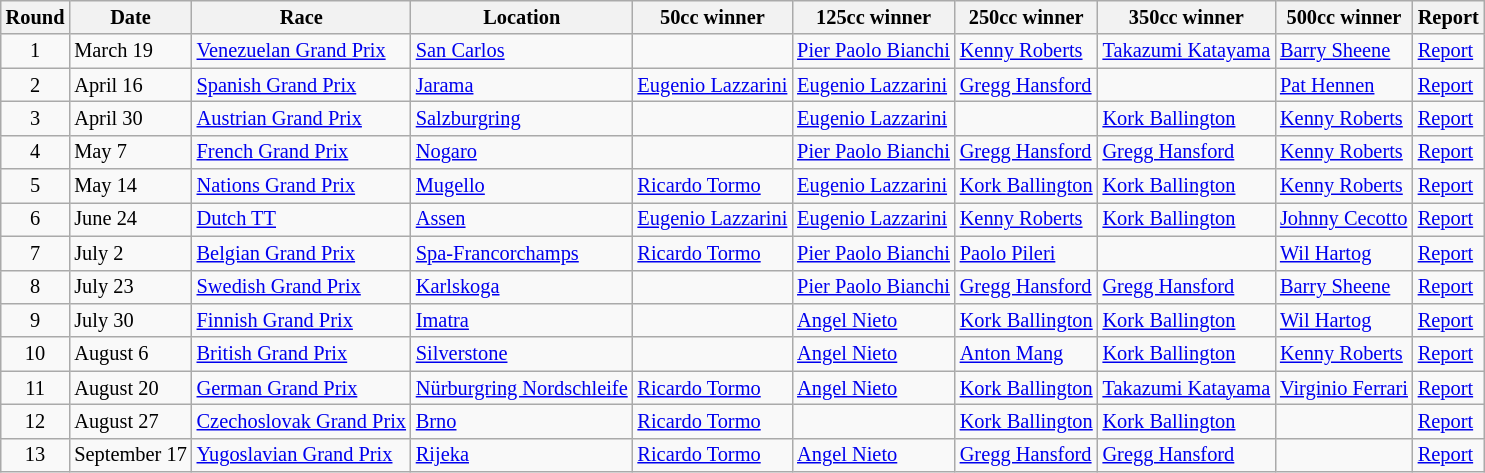<table class="wikitable" style="font-size: 85%;">
<tr>
<th>Round</th>
<th>Date</th>
<th>Race</th>
<th>Location</th>
<th>50cc winner</th>
<th>125cc winner</th>
<th>250cc winner</th>
<th>350cc winner</th>
<th>500cc winner</th>
<th>Report</th>
</tr>
<tr>
<td align="center">1</td>
<td>March 19</td>
<td> <a href='#'>Venezuelan Grand Prix</a></td>
<td><a href='#'>San Carlos</a></td>
<td></td>
<td> <a href='#'>Pier Paolo Bianchi</a></td>
<td> <a href='#'>Kenny Roberts</a></td>
<td> <a href='#'>Takazumi Katayama</a></td>
<td> <a href='#'>Barry Sheene</a></td>
<td><a href='#'>Report</a></td>
</tr>
<tr>
<td align="center">2</td>
<td>April 16</td>
<td> <a href='#'>Spanish Grand Prix</a></td>
<td><a href='#'>Jarama</a></td>
<td> <a href='#'>Eugenio Lazzarini</a></td>
<td> <a href='#'>Eugenio Lazzarini</a></td>
<td> <a href='#'>Gregg Hansford</a></td>
<td></td>
<td> <a href='#'>Pat Hennen</a></td>
<td><a href='#'>Report</a></td>
</tr>
<tr>
<td align="center">3</td>
<td>April 30</td>
<td> <a href='#'>Austrian Grand Prix</a></td>
<td><a href='#'>Salzburgring</a></td>
<td></td>
<td> <a href='#'>Eugenio Lazzarini</a></td>
<td></td>
<td> <a href='#'>Kork Ballington</a></td>
<td> <a href='#'>Kenny Roberts</a></td>
<td><a href='#'>Report</a></td>
</tr>
<tr>
<td align="center">4</td>
<td>May 7</td>
<td> <a href='#'>French Grand Prix</a></td>
<td><a href='#'>Nogaro</a></td>
<td></td>
<td> <a href='#'>Pier Paolo Bianchi</a></td>
<td> <a href='#'>Gregg Hansford</a></td>
<td> <a href='#'>Gregg Hansford</a></td>
<td> <a href='#'>Kenny Roberts</a></td>
<td><a href='#'>Report</a></td>
</tr>
<tr>
<td align="center">5</td>
<td>May 14</td>
<td> <a href='#'>Nations Grand Prix</a></td>
<td><a href='#'>Mugello</a></td>
<td> <a href='#'>Ricardo Tormo</a></td>
<td> <a href='#'>Eugenio Lazzarini</a></td>
<td> <a href='#'>Kork Ballington</a></td>
<td> <a href='#'>Kork Ballington</a></td>
<td> <a href='#'>Kenny Roberts</a></td>
<td><a href='#'>Report</a></td>
</tr>
<tr>
<td align="center">6</td>
<td>June 24</td>
<td> <a href='#'>Dutch TT</a></td>
<td><a href='#'>Assen</a></td>
<td> <a href='#'>Eugenio Lazzarini</a></td>
<td> <a href='#'>Eugenio Lazzarini</a></td>
<td> <a href='#'>Kenny Roberts</a></td>
<td> <a href='#'>Kork Ballington</a></td>
<td> <a href='#'>Johnny Cecotto</a></td>
<td><a href='#'>Report</a></td>
</tr>
<tr>
<td align="center">7</td>
<td>July 2</td>
<td> <a href='#'>Belgian Grand Prix</a></td>
<td><a href='#'>Spa-Francorchamps</a></td>
<td> <a href='#'>Ricardo Tormo</a></td>
<td> <a href='#'>Pier Paolo Bianchi</a></td>
<td> <a href='#'>Paolo Pileri</a></td>
<td></td>
<td> <a href='#'>Wil Hartog</a></td>
<td><a href='#'>Report</a></td>
</tr>
<tr>
<td align="center">8</td>
<td>July 23</td>
<td> <a href='#'>Swedish Grand Prix</a></td>
<td><a href='#'>Karlskoga</a></td>
<td></td>
<td> <a href='#'>Pier Paolo Bianchi</a></td>
<td> <a href='#'>Gregg Hansford</a></td>
<td> <a href='#'>Gregg Hansford</a></td>
<td> <a href='#'>Barry Sheene</a></td>
<td><a href='#'>Report</a></td>
</tr>
<tr>
<td align="center">9</td>
<td>July 30</td>
<td> <a href='#'>Finnish Grand Prix</a></td>
<td><a href='#'>Imatra</a></td>
<td></td>
<td> <a href='#'>Angel Nieto</a></td>
<td> <a href='#'>Kork Ballington</a></td>
<td> <a href='#'>Kork Ballington</a></td>
<td> <a href='#'>Wil Hartog</a></td>
<td><a href='#'>Report</a></td>
</tr>
<tr>
<td align="center">10</td>
<td>August 6</td>
<td> <a href='#'>British Grand Prix</a></td>
<td><a href='#'>Silverstone</a></td>
<td></td>
<td> <a href='#'>Angel Nieto</a></td>
<td> <a href='#'>Anton Mang</a></td>
<td> <a href='#'>Kork Ballington</a></td>
<td> <a href='#'>Kenny Roberts</a></td>
<td><a href='#'>Report</a></td>
</tr>
<tr>
<td align="center">11</td>
<td>August 20</td>
<td> <a href='#'>German Grand Prix</a></td>
<td><a href='#'>Nürburgring Nordschleife</a></td>
<td> <a href='#'>Ricardo Tormo</a></td>
<td> <a href='#'>Angel Nieto</a></td>
<td> <a href='#'>Kork Ballington</a></td>
<td> <a href='#'>Takazumi Katayama</a></td>
<td> <a href='#'>Virginio Ferrari</a></td>
<td><a href='#'>Report</a></td>
</tr>
<tr>
<td align="center">12</td>
<td>August 27</td>
<td> <a href='#'>Czechoslovak Grand Prix</a></td>
<td><a href='#'>Brno</a></td>
<td> <a href='#'>Ricardo Tormo</a></td>
<td></td>
<td> <a href='#'>Kork Ballington</a></td>
<td> <a href='#'>Kork Ballington</a></td>
<td></td>
<td><a href='#'>Report</a></td>
</tr>
<tr>
<td align="center">13</td>
<td>September 17</td>
<td> <a href='#'>Yugoslavian Grand Prix</a></td>
<td><a href='#'>Rijeka</a></td>
<td> <a href='#'>Ricardo Tormo</a></td>
<td> <a href='#'>Angel Nieto</a></td>
<td> <a href='#'>Gregg Hansford</a></td>
<td> <a href='#'>Gregg Hansford</a></td>
<td></td>
<td><a href='#'>Report</a></td>
</tr>
</table>
